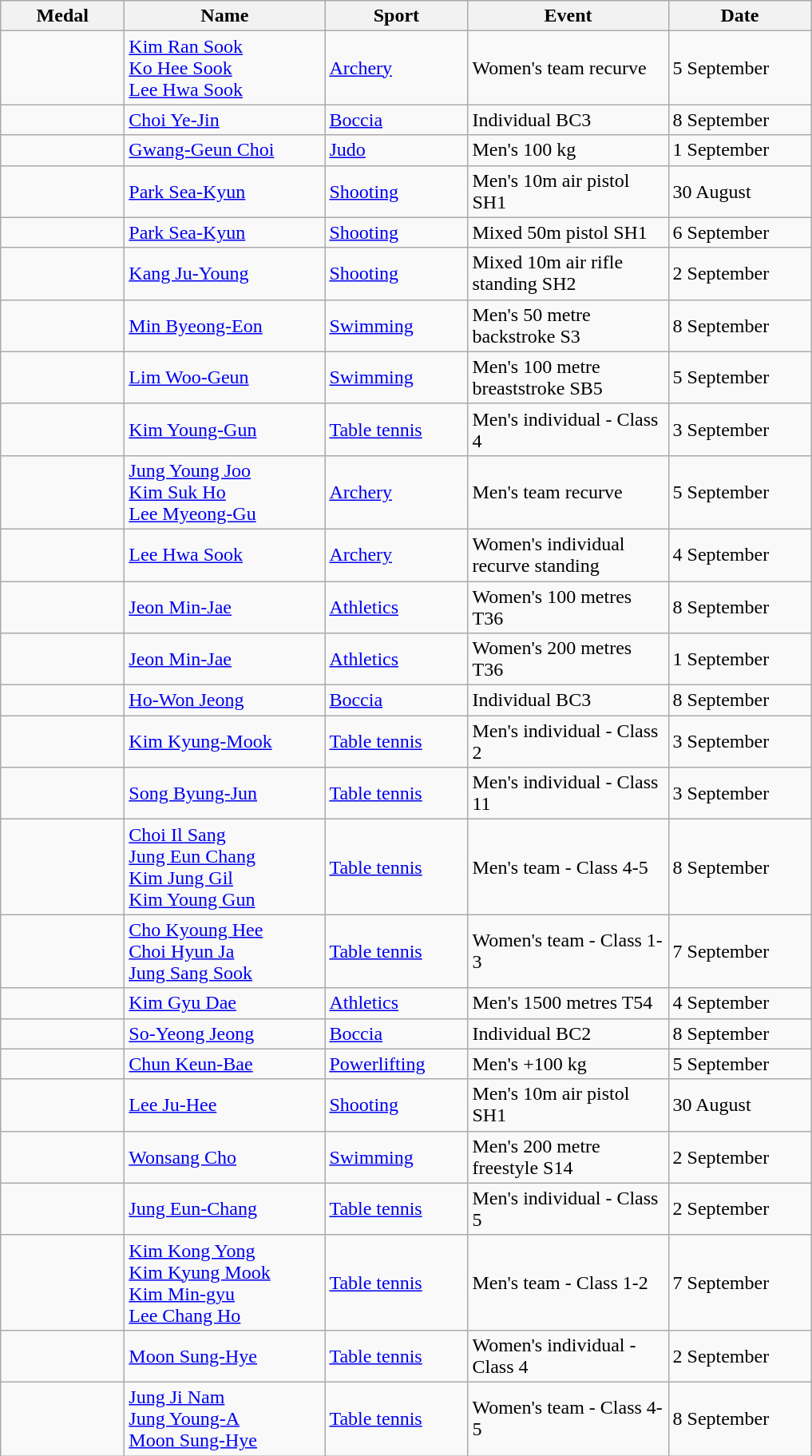<table class="wikitable sortable">
<tr>
<th style="width:6em">Medal</th>
<th style="width:10em">Name</th>
<th style="width:7em">Sport</th>
<th style="width:10em">Event</th>
<th style="width:7em">Date</th>
</tr>
<tr>
<td></td>
<td><a href='#'>Kim Ran Sook</a><br> <a href='#'>Ko Hee Sook</a><br> <a href='#'>Lee Hwa Sook</a></td>
<td><a href='#'>Archery</a></td>
<td>Women's team recurve</td>
<td>5 September</td>
</tr>
<tr>
<td></td>
<td><a href='#'>Choi Ye-Jin</a></td>
<td><a href='#'>Boccia</a></td>
<td>Individual BC3</td>
<td>8 September</td>
</tr>
<tr>
<td></td>
<td><a href='#'>Gwang-Geun Choi</a></td>
<td><a href='#'>Judo</a></td>
<td>Men's 100 kg</td>
<td>1 September</td>
</tr>
<tr>
<td></td>
<td><a href='#'>Park Sea-Kyun</a></td>
<td><a href='#'>Shooting</a></td>
<td>Men's 10m air pistol SH1</td>
<td>30 August</td>
</tr>
<tr>
<td></td>
<td><a href='#'>Park Sea-Kyun</a></td>
<td><a href='#'>Shooting</a></td>
<td>Mixed 50m pistol SH1</td>
<td>6 September</td>
</tr>
<tr>
<td></td>
<td><a href='#'>Kang Ju-Young</a></td>
<td><a href='#'>Shooting</a></td>
<td>Mixed 10m air rifle standing SH2</td>
<td>2 September</td>
</tr>
<tr>
<td></td>
<td><a href='#'>Min Byeong-Eon</a></td>
<td><a href='#'>Swimming</a></td>
<td>Men's 50 metre backstroke S3</td>
<td>8 September</td>
</tr>
<tr>
<td></td>
<td><a href='#'>Lim Woo-Geun</a></td>
<td><a href='#'>Swimming</a></td>
<td>Men's 100 metre breaststroke SB5</td>
<td>5 September</td>
</tr>
<tr>
<td></td>
<td><a href='#'>Kim Young-Gun</a></td>
<td><a href='#'>Table tennis</a></td>
<td>Men's individual - Class 4</td>
<td>3 September</td>
</tr>
<tr>
<td></td>
<td><a href='#'>Jung Young Joo</a><br> <a href='#'>Kim Suk Ho</a><br> <a href='#'>Lee Myeong-Gu</a></td>
<td><a href='#'>Archery</a></td>
<td>Men's team recurve</td>
<td>5 September</td>
</tr>
<tr>
<td></td>
<td><a href='#'>Lee Hwa Sook</a></td>
<td><a href='#'>Archery</a></td>
<td>Women's individual recurve standing</td>
<td>4 September</td>
</tr>
<tr>
<td></td>
<td><a href='#'>Jeon Min-Jae</a></td>
<td><a href='#'>Athletics</a></td>
<td>Women's 100 metres T36</td>
<td>8 September</td>
</tr>
<tr>
<td></td>
<td><a href='#'>Jeon Min-Jae</a></td>
<td><a href='#'>Athletics</a></td>
<td>Women's 200 metres T36</td>
<td>1 September</td>
</tr>
<tr>
<td></td>
<td><a href='#'>Ho-Won Jeong</a></td>
<td><a href='#'>Boccia</a></td>
<td>Individual BC3</td>
<td>8 September</td>
</tr>
<tr>
<td></td>
<td><a href='#'>Kim Kyung-Mook</a></td>
<td><a href='#'>Table tennis</a></td>
<td>Men's individual - Class 2</td>
<td>3 September</td>
</tr>
<tr>
<td></td>
<td><a href='#'>Song Byung-Jun</a></td>
<td><a href='#'>Table tennis</a></td>
<td>Men's individual - Class 11</td>
<td>3 September</td>
</tr>
<tr>
<td></td>
<td><a href='#'>Choi Il Sang</a><br> <a href='#'>Jung Eun Chang</a><br> <a href='#'>Kim Jung Gil</a><br> <a href='#'>Kim Young Gun</a></td>
<td><a href='#'>Table tennis</a></td>
<td>Men's team - Class 4-5</td>
<td>8 September</td>
</tr>
<tr>
<td></td>
<td><a href='#'>Cho Kyoung Hee</a><br> <a href='#'>Choi Hyun Ja</a><br> <a href='#'>Jung Sang Sook</a></td>
<td><a href='#'>Table tennis</a></td>
<td>Women's team - Class 1-3</td>
<td>7 September</td>
</tr>
<tr>
<td></td>
<td><a href='#'>Kim Gyu Dae</a></td>
<td><a href='#'>Athletics</a></td>
<td>Men's 1500 metres T54</td>
<td>4 September</td>
</tr>
<tr>
<td></td>
<td><a href='#'>So-Yeong Jeong</a></td>
<td><a href='#'>Boccia</a></td>
<td>Individual BC2</td>
<td>8 September</td>
</tr>
<tr>
<td></td>
<td><a href='#'>Chun Keun-Bae</a></td>
<td><a href='#'>Powerlifting</a></td>
<td>Men's +100 kg</td>
<td>5 September</td>
</tr>
<tr>
<td></td>
<td><a href='#'>Lee Ju-Hee</a></td>
<td><a href='#'>Shooting</a></td>
<td>Men's 10m air pistol SH1</td>
<td>30 August</td>
</tr>
<tr>
<td></td>
<td><a href='#'>Wonsang Cho</a></td>
<td><a href='#'>Swimming</a></td>
<td>Men's 200 metre freestyle S14</td>
<td>2 September</td>
</tr>
<tr>
<td></td>
<td><a href='#'>Jung Eun-Chang</a></td>
<td><a href='#'>Table tennis</a></td>
<td>Men's individual - Class 5</td>
<td>2 September</td>
</tr>
<tr>
<td></td>
<td><a href='#'>Kim Kong Yong</a><br> <a href='#'>Kim Kyung Mook</a><br> <a href='#'>Kim Min-gyu</a><br> <a href='#'>Lee Chang Ho</a></td>
<td><a href='#'>Table tennis</a></td>
<td>Men's team - Class 1-2</td>
<td>7 September</td>
</tr>
<tr>
<td></td>
<td><a href='#'>Moon Sung-Hye</a></td>
<td><a href='#'>Table tennis</a></td>
<td>Women's individual - Class 4</td>
<td>2 September</td>
</tr>
<tr>
<td></td>
<td><a href='#'>Jung Ji Nam</a><br> <a href='#'>Jung Young-A</a><br> <a href='#'>Moon Sung-Hye</a></td>
<td><a href='#'>Table tennis</a></td>
<td>Women's team - Class 4-5</td>
<td>8 September</td>
</tr>
</table>
